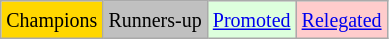<table class="wikitable">
<tr>
<td bgcolor=gold><small>Champions</small></td>
<td bgcolor=silver><small>Runners-up</small></td>
<td bgcolor="#DDFFDD"><small><a href='#'>Promoted</a></small></td>
<td bgcolor= "#FFCCCC"><small><a href='#'>Relegated</a></small></td>
</tr>
</table>
